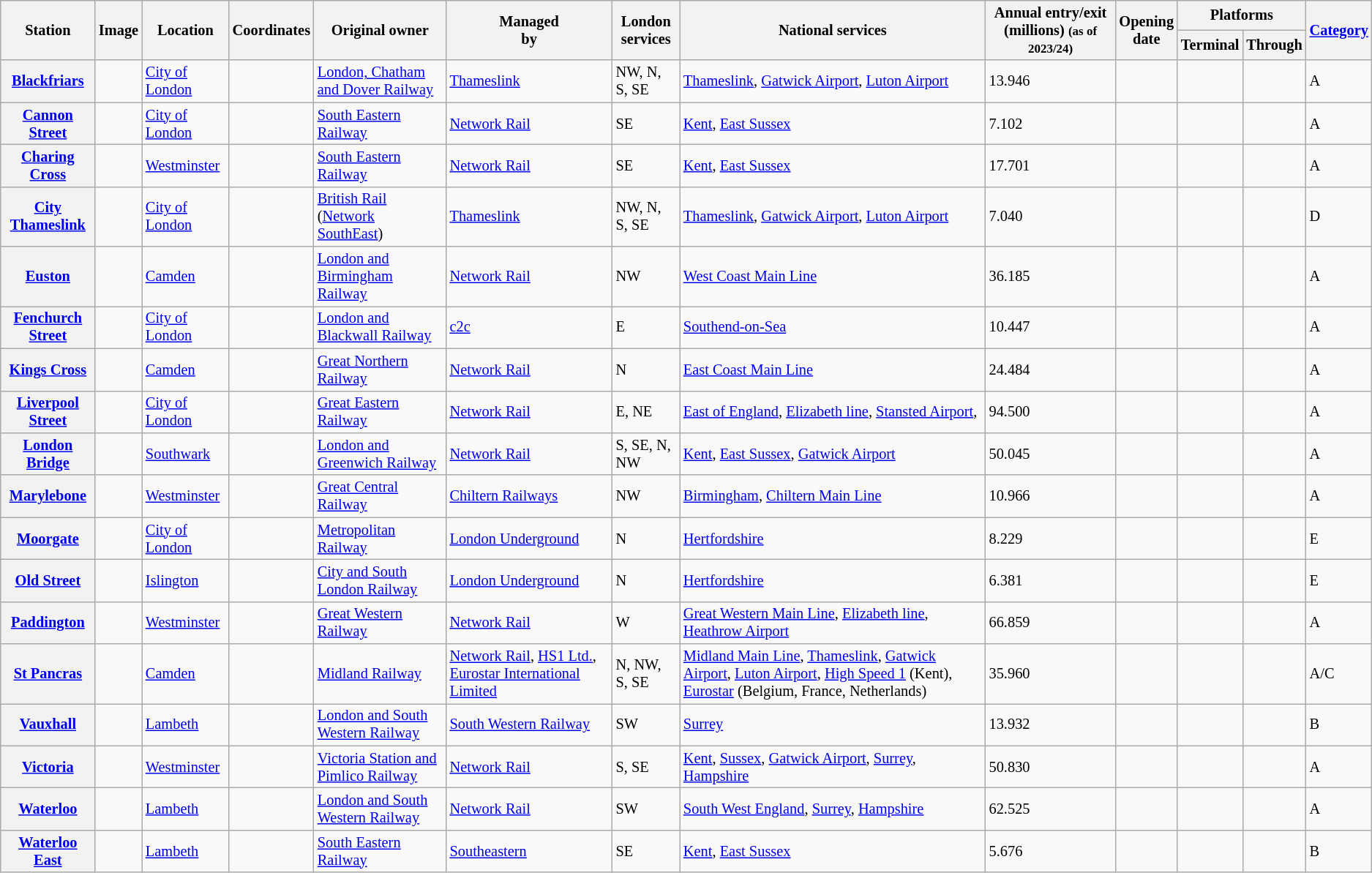<table class="wikitable sortable plainrowheaders" style=font-size:85%;>
<tr>
<th rowspan=2 scope="col">Station</th>
<th rowspan=2 class="unsortable" scope="col">Image</th>
<th rowspan=2 scope="col">Location</th>
<th rowspan=2 scope="col">Coordinates</th>
<th rowspan=2 scope="col">Original owner</th>
<th rowspan=2 scope="col">Managed <br>by</th>
<th rowspan=2 scope="col">London <br>services</th>
<th rowspan=2>National services</th>
<th rowspan=2 scope="col" data-sort-type="number">Annual entry/exit (millions) <small>(as of 2023/24)</small></th>
<th rowspan=2 scope="col">Opening<br>date</th>
<th colspan=2 scope="col">Platforms</th>
<th rowspan=2 scope="col"><a href='#'>Category</a></th>
</tr>
<tr>
<th scope="col">Terminal</th>
<th scope="col">Through</th>
</tr>
<tr>
<th scope="row"><a href='#'>Blackfriars</a></th>
<td></td>
<td><a href='#'>City of London</a></td>
<td></td>
<td><a href='#'>London, Chatham and Dover Railway</a></td>
<td><a href='#'>Thameslink</a></td>
<td>NW, N, S, SE</td>
<td><a href='#'>Thameslink</a>, <a href='#'>Gatwick Airport</a>, <a href='#'>Luton Airport</a></td>
<td>13.946 </td>
<td></td>
<td></td>
<td></td>
<td>A</td>
</tr>
<tr>
<th scope="row"><a href='#'>Cannon Street</a></th>
<td></td>
<td><a href='#'>City of London</a></td>
<td></td>
<td><a href='#'>South Eastern Railway</a></td>
<td><a href='#'>Network Rail</a></td>
<td>SE</td>
<td><a href='#'>Kent</a>, <a href='#'>East Sussex</a></td>
<td>7.102 </td>
<td></td>
<td></td>
<td></td>
<td>A</td>
</tr>
<tr>
<th scope="row"><a href='#'>Charing Cross</a></th>
<td></td>
<td><a href='#'>Westminster</a></td>
<td></td>
<td><a href='#'>South Eastern Railway</a></td>
<td><a href='#'>Network Rail</a></td>
<td>SE</td>
<td><a href='#'>Kent</a>, <a href='#'>East Sussex</a></td>
<td>17.701 </td>
<td></td>
<td></td>
<td></td>
<td>A</td>
</tr>
<tr>
<th scope="row"><a href='#'>City Thameslink</a></th>
<td></td>
<td><a href='#'>City of London</a></td>
<td></td>
<td><a href='#'>British Rail</a> (<a href='#'>Network SouthEast</a>)</td>
<td><a href='#'>Thameslink</a></td>
<td>NW, N, S, SE</td>
<td><a href='#'>Thameslink</a>, <a href='#'>Gatwick Airport</a>, <a href='#'>Luton Airport</a></td>
<td>7.040 </td>
<td></td>
<td></td>
<td></td>
<td>D</td>
</tr>
<tr>
<th scope="row"><a href='#'>Euston</a></th>
<td></td>
<td><a href='#'>Camden</a></td>
<td></td>
<td><a href='#'>London and Birmingham Railway</a></td>
<td><a href='#'>Network Rail</a></td>
<td>NW</td>
<td><a href='#'>West Coast Main Line</a></td>
<td>36.185 </td>
<td></td>
<td></td>
<td></td>
<td>A</td>
</tr>
<tr>
<th scope="row"><a href='#'>Fenchurch Street</a></th>
<td></td>
<td><a href='#'>City of London</a></td>
<td></td>
<td><a href='#'>London and Blackwall Railway</a></td>
<td><a href='#'>c2c</a></td>
<td>E</td>
<td><a href='#'>Southend-on-Sea</a></td>
<td>10.447 </td>
<td></td>
<td></td>
<td></td>
<td>A</td>
</tr>
<tr>
<th scope="row"><a href='#'>Kings Cross</a></th>
<td></td>
<td><a href='#'>Camden</a></td>
<td></td>
<td><a href='#'>Great Northern Railway</a></td>
<td><a href='#'>Network Rail</a></td>
<td>N</td>
<td><a href='#'>East Coast Main Line</a></td>
<td>24.484 </td>
<td></td>
<td></td>
<td></td>
<td>A</td>
</tr>
<tr>
<th scope="row"><a href='#'>Liverpool Street</a></th>
<td></td>
<td><a href='#'>City of London</a></td>
<td></td>
<td><a href='#'>Great Eastern Railway</a></td>
<td><a href='#'>Network Rail</a></td>
<td>E, NE</td>
<td><a href='#'>East of England</a>, <a href='#'>Elizabeth line</a>, <a href='#'>Stansted Airport</a>,</td>
<td>94.500 </td>
<td></td>
<td></td>
<td></td>
<td>A</td>
</tr>
<tr>
<th scope="row"><a href='#'>London Bridge</a></th>
<td></td>
<td><a href='#'>Southwark</a></td>
<td></td>
<td><a href='#'>London and Greenwich Railway</a></td>
<td><a href='#'>Network Rail</a></td>
<td>S, SE, N, NW</td>
<td><a href='#'>Kent</a>, <a href='#'>East Sussex</a>, <a href='#'>Gatwick Airport</a></td>
<td>50.045 </td>
<td></td>
<td></td>
<td></td>
<td>A</td>
</tr>
<tr>
<th scope="row"><a href='#'>Marylebone</a></th>
<td></td>
<td><a href='#'>Westminster</a></td>
<td></td>
<td><a href='#'>Great Central Railway</a></td>
<td><a href='#'>Chiltern Railways</a></td>
<td>NW</td>
<td><a href='#'>Birmingham</a>, <a href='#'>Chiltern Main Line</a></td>
<td>10.966 </td>
<td></td>
<td></td>
<td></td>
<td>A</td>
</tr>
<tr>
<th scope="row"><a href='#'>Moorgate</a></th>
<td></td>
<td><a href='#'>City of London</a></td>
<td></td>
<td><a href='#'>Metropolitan Railway</a></td>
<td><a href='#'>London Underground</a></td>
<td>N</td>
<td><a href='#'>Hertfordshire</a></td>
<td>8.229 </td>
<td></td>
<td></td>
<td></td>
<td>E</td>
</tr>
<tr>
<th scope="row"><a href='#'>Old Street</a></th>
<td></td>
<td><a href='#'>Islington</a></td>
<td></td>
<td><a href='#'>City and South London Railway</a></td>
<td><a href='#'>London Underground</a></td>
<td>N</td>
<td><a href='#'>Hertfordshire</a></td>
<td>6.381 </td>
<td></td>
<td></td>
<td></td>
<td>E</td>
</tr>
<tr>
<th scope="row"><a href='#'>Paddington</a></th>
<td></td>
<td><a href='#'>Westminster</a></td>
<td></td>
<td><a href='#'>Great Western Railway</a></td>
<td><a href='#'>Network Rail</a></td>
<td>W</td>
<td><a href='#'>Great Western Main Line</a>, <a href='#'>Elizabeth line</a>, <a href='#'>Heathrow Airport</a></td>
<td>66.859 </td>
<td></td>
<td></td>
<td></td>
<td>A</td>
</tr>
<tr>
<th scope="row"><a href='#'>St Pancras</a></th>
<td></td>
<td><a href='#'>Camden</a></td>
<td></td>
<td><a href='#'>Midland Railway</a></td>
<td><a href='#'>Network Rail</a>, <a href='#'>HS1 Ltd.</a>, <a href='#'>Eurostar International Limited</a></td>
<td>N, NW, S, SE</td>
<td><a href='#'>Midland Main Line</a>, <a href='#'>Thameslink</a>, <a href='#'>Gatwick Airport</a>, <a href='#'>Luton Airport</a>, <a href='#'>High Speed 1</a> (Kent), <a href='#'>Eurostar</a> (Belgium, France, Netherlands)</td>
<td>35.960 </td>
<td></td>
<td></td>
<td></td>
<td>A/C</td>
</tr>
<tr>
<th scope="row"><a href='#'>Vauxhall</a></th>
<td></td>
<td><a href='#'>Lambeth</a></td>
<td></td>
<td><a href='#'>London and South Western Railway</a></td>
<td><a href='#'>South Western Railway</a></td>
<td>SW</td>
<td><a href='#'>Surrey</a></td>
<td>13.932 </td>
<td></td>
<td></td>
<td></td>
<td>B</td>
</tr>
<tr>
<th scope="row"><a href='#'>Victoria</a></th>
<td></td>
<td><a href='#'>Westminster</a></td>
<td></td>
<td><a href='#'>Victoria Station and Pimlico Railway</a></td>
<td><a href='#'>Network Rail</a></td>
<td>S, SE</td>
<td><a href='#'>Kent</a>, <a href='#'>Sussex</a>, <a href='#'>Gatwick Airport</a>, <a href='#'>Surrey</a>, <a href='#'>Hampshire</a></td>
<td>50.830 </td>
<td></td>
<td></td>
<td></td>
<td>A</td>
</tr>
<tr>
<th scope="row"><a href='#'>Waterloo</a></th>
<td></td>
<td><a href='#'>Lambeth</a></td>
<td></td>
<td><a href='#'>London and South Western Railway</a></td>
<td><a href='#'>Network Rail</a></td>
<td>SW</td>
<td><a href='#'>South West England</a>, <a href='#'>Surrey</a>, <a href='#'>Hampshire</a></td>
<td>62.525 </td>
<td></td>
<td></td>
<td></td>
<td>A</td>
</tr>
<tr>
<th scope="row"><a href='#'>Waterloo East</a></th>
<td></td>
<td><a href='#'>Lambeth</a></td>
<td></td>
<td><a href='#'>South Eastern Railway</a></td>
<td><a href='#'>Southeastern</a></td>
<td>SE</td>
<td><a href='#'>Kent</a>, <a href='#'>East Sussex</a></td>
<td>5.676 </td>
<td></td>
<td></td>
<td></td>
<td>B</td>
</tr>
</table>
